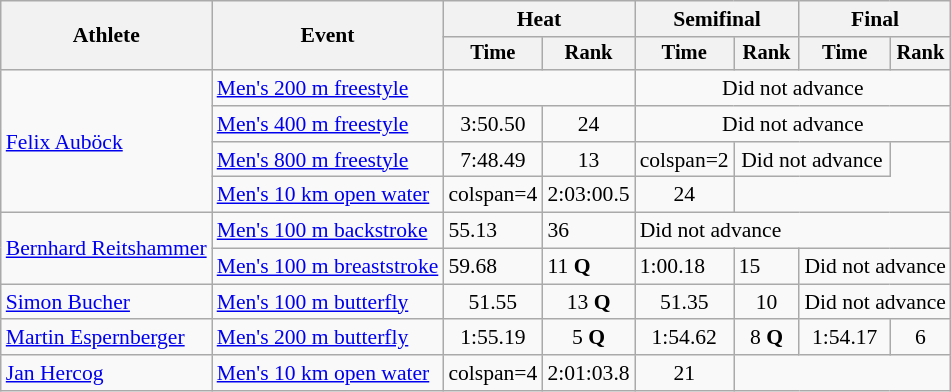<table class=wikitable style="font-size:90%;">
<tr>
<th rowspan=2>Athlete</th>
<th rowspan=2>Event</th>
<th colspan=2>Heat</th>
<th colspan=2>Semifinal</th>
<th colspan=2>Final</th>
</tr>
<tr style="font-size:95%">
<th>Time</th>
<th>Rank</th>
<th>Time</th>
<th>Rank</th>
<th>Time</th>
<th>Rank</th>
</tr>
<tr align=center>
<td align=left rowspan=4><a href='#'>Felix Auböck</a></td>
<td align=left><a href='#'>Men's 200 m freestyle</a></td>
<td colspan=2></td>
<td colspan=4>Did not advance</td>
</tr>
<tr align=center>
<td align=left><a href='#'>Men's 400 m freestyle</a></td>
<td>3:50.50</td>
<td>24</td>
<td colspan=4>Did not advance</td>
</tr>
<tr align=center>
<td align=left><a href='#'>Men's 800 m freestyle</a></td>
<td>7:48.49</td>
<td>13</td>
<td>colspan=2 </td>
<td colspan=2>Did not advance</td>
</tr>
<tr align=center>
<td align=left><a href='#'>Men's 10 km open water</a></td>
<td>colspan=4 </td>
<td>2:03:00.5</td>
<td>24</td>
</tr>
<tr>
<td rowspan="2"><a href='#'>Bernhard Reitshammer</a></td>
<td><a href='#'>Men's 100 m backstroke</a></td>
<td>55.13</td>
<td>36</td>
<td colspan="4">Did not advance</td>
</tr>
<tr>
<td><a href='#'>Men's 100 m breaststroke</a></td>
<td>59.68</td>
<td>11 <strong>Q</strong></td>
<td>1:00.18</td>
<td>15</td>
<td colspan="2">Did not advance</td>
</tr>
<tr align=center>
<td align=left><a href='#'>Simon Bucher</a></td>
<td align=left><a href='#'>Men's 100 m butterfly</a></td>
<td>51.55</td>
<td>13 <strong>Q</strong></td>
<td>51.35</td>
<td>10</td>
<td colspan=2>Did not advance</td>
</tr>
<tr align=center>
<td align=left><a href='#'>Martin Espernberger</a></td>
<td align=left><a href='#'>Men's 200 m butterfly</a></td>
<td>1:55.19</td>
<td>5 <strong>Q</strong></td>
<td>1:54.62</td>
<td>8 <strong>Q</strong></td>
<td>1:54.17 <strong></strong></td>
<td>6</td>
</tr>
<tr align=center>
<td align=left><a href='#'>Jan Hercog</a></td>
<td align=left><a href='#'>Men's 10 km open water</a></td>
<td>colspan=4 </td>
<td>2:01:03.8</td>
<td>21</td>
</tr>
</table>
